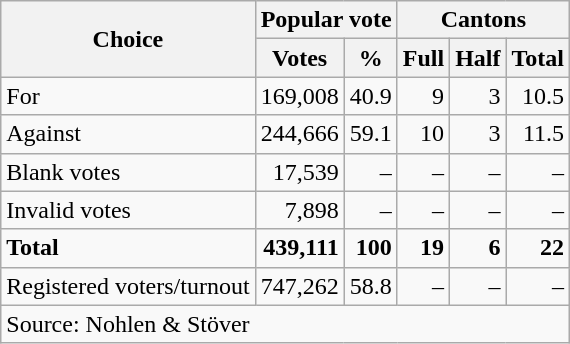<table class=wikitable style=text-align:right>
<tr>
<th rowspan=2>Choice</th>
<th colspan=2>Popular vote</th>
<th colspan=3>Cantons</th>
</tr>
<tr>
<th>Votes</th>
<th>%</th>
<th>Full</th>
<th>Half</th>
<th>Total</th>
</tr>
<tr>
<td align=left>For</td>
<td>169,008</td>
<td>40.9</td>
<td>9</td>
<td>3</td>
<td>10.5</td>
</tr>
<tr>
<td align=left>Against</td>
<td>244,666</td>
<td>59.1</td>
<td>10</td>
<td>3</td>
<td>11.5</td>
</tr>
<tr>
<td align=left>Blank votes</td>
<td>17,539</td>
<td>–</td>
<td>–</td>
<td>–</td>
<td>–</td>
</tr>
<tr>
<td align=left>Invalid votes</td>
<td>7,898</td>
<td>–</td>
<td>–</td>
<td>–</td>
<td>–</td>
</tr>
<tr>
<td align=left><strong>Total</strong></td>
<td><strong>439,111</strong></td>
<td><strong>100</strong></td>
<td><strong>19</strong></td>
<td><strong>6</strong></td>
<td><strong>22</strong></td>
</tr>
<tr>
<td align=left>Registered voters/turnout</td>
<td>747,262</td>
<td>58.8</td>
<td>–</td>
<td>–</td>
<td>–</td>
</tr>
<tr>
<td align=left colspan=6>Source: Nohlen & Stöver</td>
</tr>
</table>
